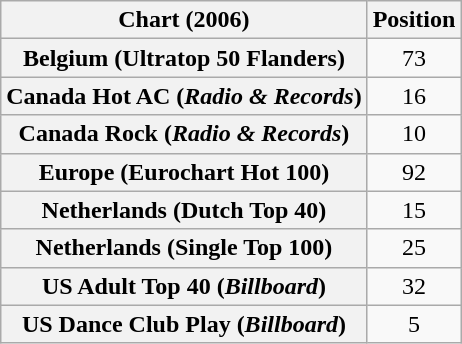<table class="wikitable sortable plainrowheaders" style="text-align:center">
<tr>
<th>Chart (2006)</th>
<th>Position</th>
</tr>
<tr>
<th scope="row">Belgium (Ultratop 50 Flanders)</th>
<td>73</td>
</tr>
<tr>
<th scope="row">Canada Hot AC (<em>Radio & Records</em>)</th>
<td>16</td>
</tr>
<tr>
<th scope="row">Canada Rock (<em>Radio & Records</em>)</th>
<td>10</td>
</tr>
<tr>
<th scope="row">Europe (Eurochart Hot 100)</th>
<td>92</td>
</tr>
<tr>
<th scope="row">Netherlands (Dutch Top 40)</th>
<td>15</td>
</tr>
<tr>
<th scope="row">Netherlands (Single Top 100)</th>
<td>25</td>
</tr>
<tr>
<th scope="row">US Adult Top 40 (<em>Billboard</em>)</th>
<td>32</td>
</tr>
<tr>
<th scope="row">US Dance Club Play (<em>Billboard</em>)</th>
<td>5</td>
</tr>
</table>
